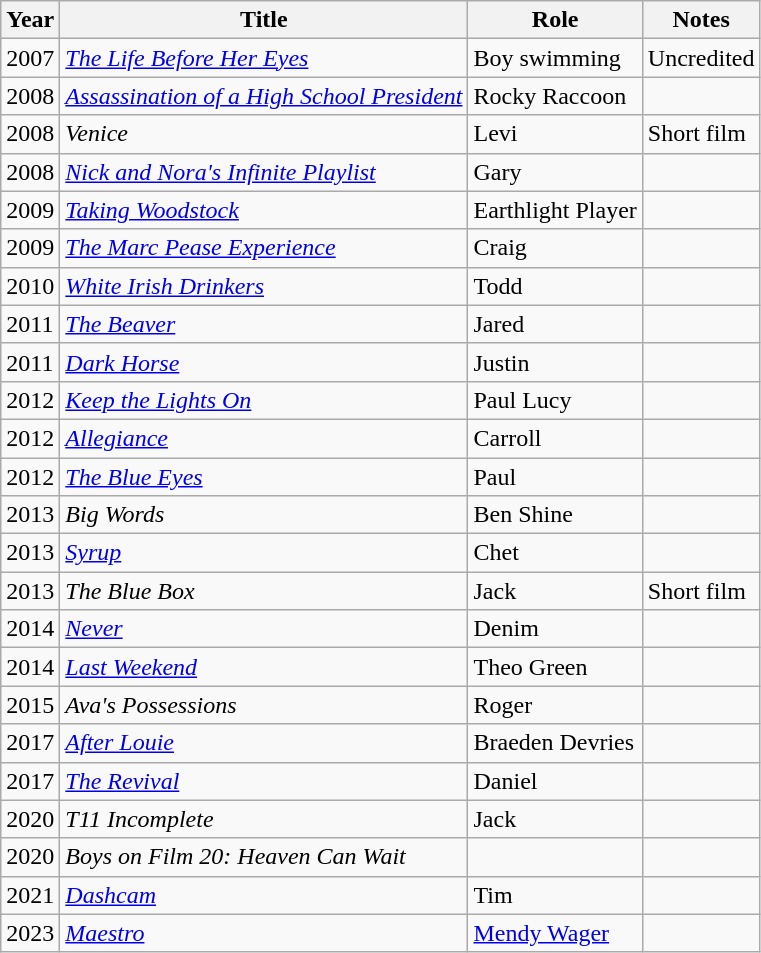<table class="wikitable sortable">
<tr>
<th>Year</th>
<th>Title</th>
<th>Role</th>
<th>Notes</th>
</tr>
<tr>
<td>2007</td>
<td><em><a href='#'>The Life Before Her Eyes</a></em></td>
<td>Boy swimming</td>
<td>Uncredited</td>
</tr>
<tr>
<td>2008</td>
<td><em><a href='#'>Assassination of a High School President</a></em></td>
<td>Rocky Raccoon</td>
<td></td>
</tr>
<tr>
<td>2008</td>
<td><em>Venice</em></td>
<td>Levi</td>
<td>Short film</td>
</tr>
<tr>
<td>2008</td>
<td><em><a href='#'>Nick and Nora's Infinite Playlist</a></em></td>
<td>Gary</td>
<td></td>
</tr>
<tr>
<td>2009</td>
<td><em><a href='#'>Taking Woodstock</a></em></td>
<td>Earthlight Player</td>
<td></td>
</tr>
<tr>
<td>2009</td>
<td><em><a href='#'>The Marc Pease Experience</a></em></td>
<td>Craig</td>
<td></td>
</tr>
<tr>
<td>2010</td>
<td><em><a href='#'>White Irish Drinkers</a></em></td>
<td>Todd</td>
<td></td>
</tr>
<tr>
<td>2011</td>
<td><em><a href='#'>The Beaver</a></em></td>
<td>Jared</td>
<td></td>
</tr>
<tr>
<td>2011</td>
<td><em><a href='#'>Dark Horse</a></em></td>
<td>Justin</td>
<td></td>
</tr>
<tr>
<td>2012</td>
<td><em><a href='#'>Keep the Lights On</a></em></td>
<td>Paul Lucy</td>
<td></td>
</tr>
<tr>
<td>2012</td>
<td><em><a href='#'>Allegiance</a></em></td>
<td>Carroll</td>
<td></td>
</tr>
<tr>
<td>2012</td>
<td><em><a href='#'>The Blue Eyes</a></em></td>
<td>Paul</td>
<td></td>
</tr>
<tr>
<td>2013</td>
<td><em>Big Words</em></td>
<td>Ben Shine</td>
<td></td>
</tr>
<tr>
<td>2013</td>
<td><em><a href='#'>Syrup</a></em></td>
<td>Chet</td>
<td></td>
</tr>
<tr>
<td>2013</td>
<td><em>The Blue Box</em></td>
<td>Jack</td>
<td>Short film</td>
</tr>
<tr>
<td>2014</td>
<td><em><a href='#'>Never</a></em></td>
<td>Denim</td>
<td></td>
</tr>
<tr>
<td>2014</td>
<td><em><a href='#'>Last Weekend</a></em></td>
<td>Theo Green</td>
<td></td>
</tr>
<tr>
<td>2015</td>
<td><em>Ava's Possessions</em></td>
<td>Roger</td>
<td></td>
</tr>
<tr>
<td>2017</td>
<td><em><a href='#'>After Louie</a></em></td>
<td>Braeden Devries</td>
<td></td>
</tr>
<tr>
<td>2017</td>
<td><em><a href='#'>The Revival</a></em></td>
<td>Daniel</td>
<td></td>
</tr>
<tr>
<td>2020</td>
<td><em>T11 Incomplete</em></td>
<td>Jack</td>
<td></td>
</tr>
<tr>
<td>2020</td>
<td><em>Boys on Film 20: Heaven Can Wait</em></td>
<td></td>
<td></td>
</tr>
<tr>
<td>2021</td>
<td><em><a href='#'>Dashcam</a></em></td>
<td>Tim</td>
<td></td>
</tr>
<tr>
<td>2023</td>
<td><em><a href='#'>Maestro</a></em></td>
<td><a href='#'>Mendy Wager</a></td>
<td></td>
</tr>
</table>
